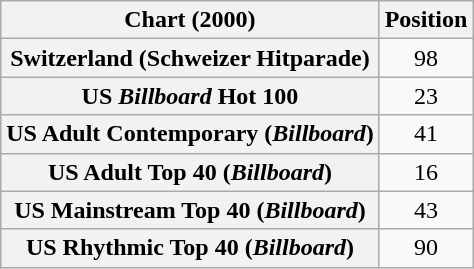<table class="wikitable sortable plainrowheaders" style="text-align:center">
<tr>
<th>Chart (2000)</th>
<th>Position</th>
</tr>
<tr>
<th scope="row">Switzerland (Schweizer Hitparade)</th>
<td>98</td>
</tr>
<tr>
<th scope="row">US <em>Billboard</em> Hot 100</th>
<td>23</td>
</tr>
<tr>
<th scope="row">US Adult Contemporary (<em>Billboard</em>)</th>
<td>41</td>
</tr>
<tr>
<th scope="row">US Adult Top 40 (<em>Billboard</em>)</th>
<td>16</td>
</tr>
<tr>
<th scope="row">US Mainstream Top 40 (<em>Billboard</em>)</th>
<td>43</td>
</tr>
<tr>
<th scope="row">US Rhythmic Top 40 (<em>Billboard</em>)</th>
<td>90</td>
</tr>
</table>
